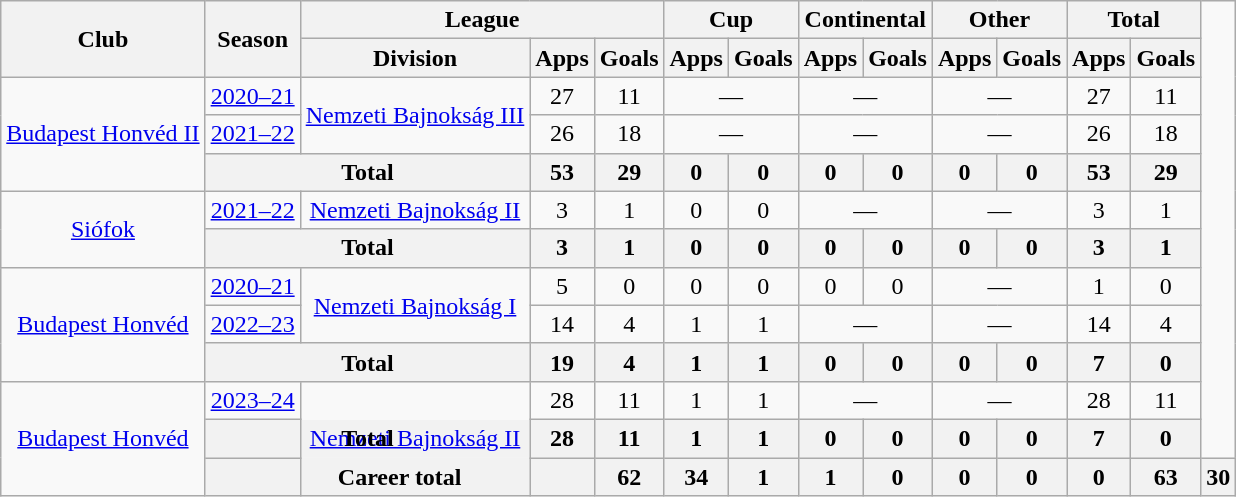<table class="wikitable" style="text-align:center">
<tr>
<th rowspan="2">Club</th>
<th rowspan="2">Season</th>
<th colspan="3">League</th>
<th colspan="2">Cup</th>
<th colspan="2">Continental</th>
<th colspan="2">Other</th>
<th colspan="2">Total</th>
</tr>
<tr>
<th>Division</th>
<th>Apps</th>
<th>Goals</th>
<th>Apps</th>
<th>Goals</th>
<th>Apps</th>
<th>Goals</th>
<th>Apps</th>
<th>Goals</th>
<th>Apps</th>
<th>Goals</th>
</tr>
<tr>
<td rowspan="3"><a href='#'>Budapest Honvéd II</a></td>
<td><a href='#'>2020–21</a></td>
<td rowspan="2"><a href='#'>Nemzeti Bajnokság III</a></td>
<td>27</td>
<td>11</td>
<td colspan="2">—</td>
<td colspan="2">—</td>
<td colspan="2">—</td>
<td>27</td>
<td>11</td>
</tr>
<tr>
<td><a href='#'>2021–22</a></td>
<td>26</td>
<td>18</td>
<td colspan="2">—</td>
<td colspan="2">—</td>
<td colspan="2">—</td>
<td>26</td>
<td>18</td>
</tr>
<tr>
<th colspan="2">Total</th>
<th>53</th>
<th>29</th>
<th>0</th>
<th>0</th>
<th>0</th>
<th>0</th>
<th>0</th>
<th>0</th>
<th>53</th>
<th>29</th>
</tr>
<tr>
<td rowspan="2"><a href='#'>Siófok</a></td>
<td><a href='#'>2021–22</a></td>
<td><a href='#'>Nemzeti Bajnokság II</a></td>
<td>3</td>
<td>1</td>
<td>0</td>
<td>0</td>
<td colspan="2">—</td>
<td colspan="2">—</td>
<td>3</td>
<td>1</td>
</tr>
<tr>
<th colspan="2">Total</th>
<th>3</th>
<th>1</th>
<th>0</th>
<th>0</th>
<th>0</th>
<th>0</th>
<th>0</th>
<th>0</th>
<th>3</th>
<th>1</th>
</tr>
<tr>
<td rowspan="3"><a href='#'>Budapest Honvéd</a></td>
<td><a href='#'>2020–21</a></td>
<td rowspan="2"><a href='#'>Nemzeti Bajnokság I</a></td>
<td>5</td>
<td>0</td>
<td>0</td>
<td>0</td>
<td>0</td>
<td>0</td>
<td colspan="2">—</td>
<td>1</td>
<td>0</td>
</tr>
<tr>
<td><a href='#'>2022–23</a></td>
<td>14</td>
<td>4</td>
<td>1</td>
<td>1</td>
<td colspan="2">—</td>
<td colspan="2">—</td>
<td>14</td>
<td>4</td>
</tr>
<tr>
<th colspan="2">Total</th>
<th>19</th>
<th>4</th>
<th>1</th>
<th>1</th>
<th>0</th>
<th>0</th>
<th>0</th>
<th>0</th>
<th>7</th>
<th>0</th>
</tr>
<tr>
<td rowspan="4"><a href='#'>Budapest Honvéd</a></td>
<td><a href='#'>2023–24</a></td>
<td rowspan="3"><a href='#'>Nemzeti Bajnokság II</a></td>
<td>28</td>
<td>11</td>
<td>1</td>
<td>1</td>
<td colspan="2">—</td>
<td colspan="2">—</td>
<td>28</td>
<td>11</td>
</tr>
<tr>
<th colspan="2">Total</th>
<th>28</th>
<th>11</th>
<th>1</th>
<th>1</th>
<th>0</th>
<th>0</th>
<th>0</th>
<th>0</th>
<th>7</th>
<th>0</th>
</tr>
<tr>
<th colspan="3">Career total</th>
<th>62</th>
<th>34</th>
<th>1</th>
<th>1</th>
<th>0</th>
<th>0</th>
<th>0</th>
<th>0</th>
<th>63</th>
<th>30</th>
</tr>
</table>
